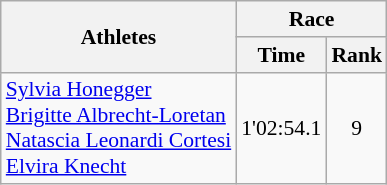<table class="wikitable" border="1" style="font-size:90%">
<tr>
<th rowspan=2>Athletes</th>
<th colspan=2>Race</th>
</tr>
<tr>
<th>Time</th>
<th>Rank</th>
</tr>
<tr>
<td><a href='#'>Sylvia Honegger</a><br><a href='#'>Brigitte Albrecht-Loretan</a><br><a href='#'>Natascia Leonardi Cortesi</a><br><a href='#'>Elvira Knecht</a></td>
<td align=center>1'02:54.1</td>
<td align=center>9</td>
</tr>
</table>
